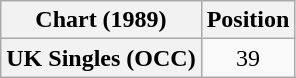<table class="wikitable plainrowheaders" style="text-align:center">
<tr>
<th>Chart (1989)</th>
<th>Position</th>
</tr>
<tr>
<th scope="row">UK Singles (OCC)</th>
<td>39</td>
</tr>
</table>
